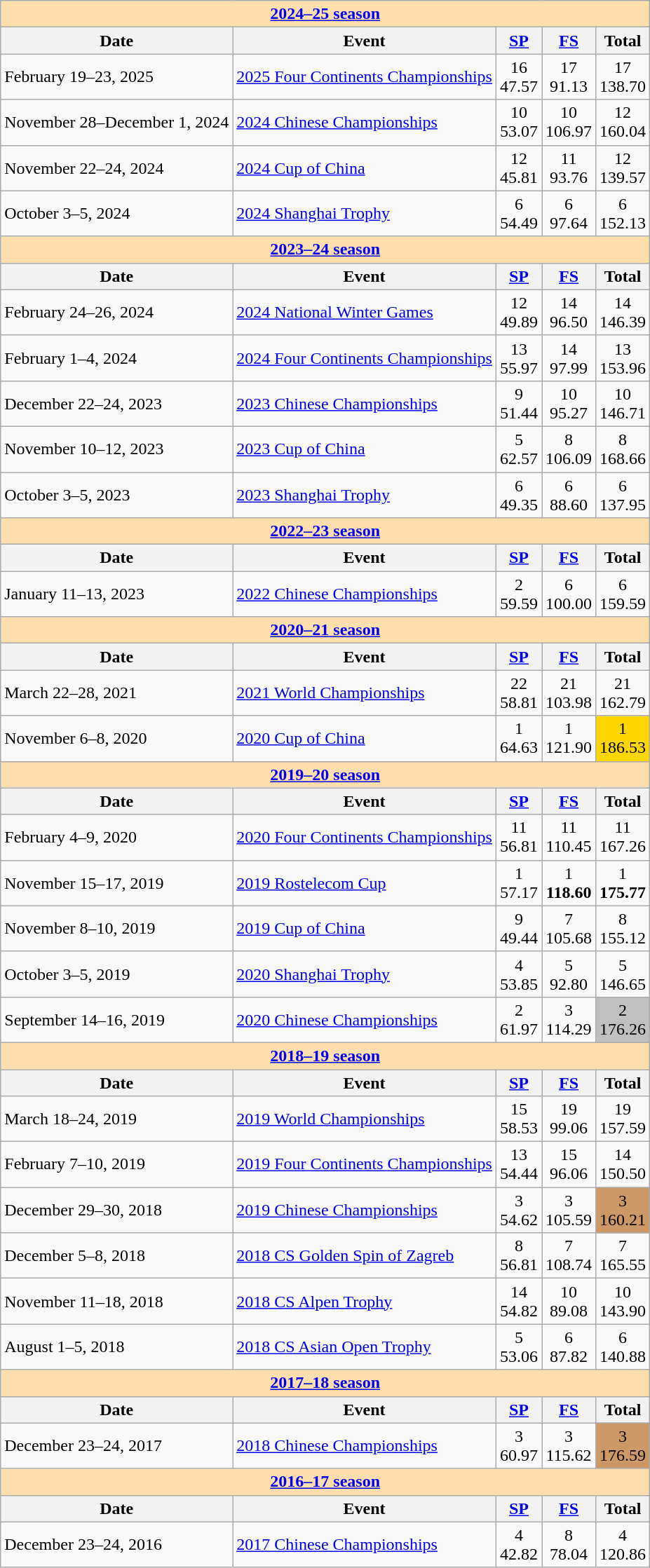<table class="wikitable">
<tr>
<td style="background-color: #ffdead; " colspan=5 align=center><a href='#'><strong>2024–25 season</strong></a></td>
</tr>
<tr>
<th>Date</th>
<th>Event</th>
<th><a href='#'>SP</a></th>
<th><a href='#'>FS</a></th>
<th>Total</th>
</tr>
<tr>
<td>February 19–23, 2025</td>
<td><a href='#'>2025 Four Continents Championships</a></td>
<td align=center>16 <br> 47.57</td>
<td align=center>17 <br> 91.13</td>
<td align=center>17 <br> 138.70</td>
</tr>
<tr>
<td>November 28–December 1, 2024</td>
<td><a href='#'>2024 Chinese Championships</a></td>
<td align=center>10 <br> 53.07</td>
<td align=center>10 <br> 106.97</td>
<td align=center>12 <br> 160.04</td>
</tr>
<tr>
<td>November 22–24, 2024</td>
<td><a href='#'>2024 Cup of China</a></td>
<td align=center>12 <br> 45.81</td>
<td align=center>11 <br> 93.76</td>
<td align=center>12 <br> 139.57</td>
</tr>
<tr>
<td>October 3–5, 2024</td>
<td><a href='#'>2024 Shanghai Trophy</a></td>
<td align=center>6 <br> 54.49</td>
<td align=center>6 <br> 97.64</td>
<td align=center>6 <br> 152.13</td>
</tr>
<tr>
<td style="background-color: #ffdead; " colspan=5 align=center><a href='#'><strong>2023–24 season</strong></a></td>
</tr>
<tr>
<th>Date</th>
<th>Event</th>
<th><a href='#'>SP</a></th>
<th><a href='#'>FS</a></th>
<th>Total</th>
</tr>
<tr>
<td>February 24–26, 2024</td>
<td><a href='#'>2024 National Winter Games</a></td>
<td align=center>12 <br> 49.89</td>
<td align=center>14 <br> 96.50</td>
<td align=center>14 <br> 146.39</td>
</tr>
<tr>
<td>February 1–4, 2024</td>
<td><a href='#'>2024 Four Continents Championships</a></td>
<td align=center>13 <br> 55.97</td>
<td align=center>14 <br> 97.99</td>
<td align=center>13 <br> 153.96</td>
</tr>
<tr>
<td>December 22–24, 2023</td>
<td><a href='#'>2023 Chinese Championships</a></td>
<td align=center>9 <br> 51.44</td>
<td align=center>10 <br> 95.27</td>
<td align=center>10 <br> 146.71</td>
</tr>
<tr>
<td>November 10–12, 2023</td>
<td><a href='#'>2023 Cup of China</a></td>
<td align=center>5 <br> 62.57</td>
<td align=center>8 <br> 106.09</td>
<td align=center>8 <br> 168.66</td>
</tr>
<tr>
<td>October 3–5, 2023</td>
<td><a href='#'>2023 Shanghai Trophy</a></td>
<td align=center>6 <br> 49.35</td>
<td align=center>6 <br> 88.60</td>
<td align=center>6 <br> 137.95</td>
</tr>
<tr>
<td style="background-color: #ffdead; " colspan=5 align=center><a href='#'><strong>2022–23 season</strong></a></td>
</tr>
<tr>
<th>Date</th>
<th>Event</th>
<th><a href='#'>SP</a></th>
<th><a href='#'>FS</a></th>
<th>Total</th>
</tr>
<tr>
<td>January 11–13, 2023</td>
<td><a href='#'>2022 Chinese Championships</a></td>
<td align=center>2 <br> 59.59</td>
<td align=center>6 <br> 100.00</td>
<td align=center>6 <br> 159.59</td>
</tr>
<tr>
<td style="background-color: #ffdead; " colspan=5 align=center><a href='#'><strong>2020–21 season</strong></a></td>
</tr>
<tr>
<th>Date</th>
<th>Event</th>
<th><a href='#'>SP</a></th>
<th><a href='#'>FS</a></th>
<th>Total</th>
</tr>
<tr>
<td>March 22–28, 2021</td>
<td><a href='#'>2021 World Championships</a></td>
<td align=center>22 <br> 58.81</td>
<td align=center>21 <br> 103.98</td>
<td align=center>21 <br> 162.79</td>
</tr>
<tr>
<td>November 6–8, 2020</td>
<td><a href='#'>2020 Cup of China</a></td>
<td align=center>1 <br> 64.63</td>
<td align=center>1 <br> 121.90</td>
<td align=center bgcolor=gold>1 <br> 186.53</td>
</tr>
<tr>
<td style="background-color: #ffdead; " colspan=5 align=center><a href='#'><strong>2019–20 season</strong></a></td>
</tr>
<tr>
<th>Date</th>
<th>Event</th>
<th><a href='#'>SP</a></th>
<th><a href='#'>FS</a></th>
<th>Total</th>
</tr>
<tr>
<td>February 4–9, 2020</td>
<td><a href='#'>2020 Four Continents Championships</a></td>
<td align=center>11 <br> 56.81</td>
<td align=center>11 <br> 110.45</td>
<td align=center>11 <br> 167.26</td>
</tr>
<tr>
<td>November 15–17, 2019</td>
<td><a href='#'>2019 Rostelecom Cup</a></td>
<td align=center>1 <br> 57.17</td>
<td align=center>1 <br> <strong>118.60</strong></td>
<td align=center>1 <br> <strong>175.77</strong></td>
</tr>
<tr>
<td>November 8–10, 2019</td>
<td><a href='#'>2019 Cup of China</a></td>
<td align=center>9 <br> 49.44</td>
<td align=center>7 <br> 105.68</td>
<td align=center>8 <br> 155.12</td>
</tr>
<tr>
<td>October 3–5, 2019</td>
<td><a href='#'>2020 Shanghai Trophy</a></td>
<td align=center>4 <br> 53.85</td>
<td align=center>5 <br> 92.80</td>
<td align=center>5 <br> 146.65</td>
</tr>
<tr>
<td>September 14–16, 2019</td>
<td><a href='#'>2020 Chinese Championships</a></td>
<td align=center>2 <br> 61.97</td>
<td align=center>3 <br> 114.29</td>
<td align=center bgcolor=silver>2 <br> 176.26</td>
</tr>
<tr>
<td style="background-color: #ffdead; " colspan=5 align=center><a href='#'><strong>2018–19 season</strong></a></td>
</tr>
<tr>
<th>Date</th>
<th>Event</th>
<th><a href='#'>SP</a></th>
<th><a href='#'>FS</a></th>
<th>Total</th>
</tr>
<tr>
<td>March 18–24, 2019</td>
<td><a href='#'>2019 World Championships</a></td>
<td align=center>15 <br> 58.53</td>
<td align=center>19 <br> 99.06</td>
<td align=center>19 <br> 157.59</td>
</tr>
<tr>
<td>February 7–10, 2019</td>
<td><a href='#'>2019 Four Continents Championships</a></td>
<td align=center>13 <br> 54.44</td>
<td align=center>15 <br> 96.06</td>
<td align=center>14 <br> 150.50</td>
</tr>
<tr>
<td>December 29–30, 2018</td>
<td><a href='#'>2019 Chinese Championships</a></td>
<td align=center>3 <br> 54.62</td>
<td align=center>3 <br> 105.59</td>
<td align=center bgcolor=cc9966>3 <br> 160.21</td>
</tr>
<tr>
<td>December 5–8, 2018</td>
<td><a href='#'>2018 CS Golden Spin of Zagreb</a></td>
<td align=center>8 <br> 56.81</td>
<td align=center>7 <br> 108.74</td>
<td align=center>7 <br> 165.55</td>
</tr>
<tr>
<td>November 11–18, 2018</td>
<td><a href='#'>2018 CS Alpen Trophy</a></td>
<td align=center>14 <br> 54.82</td>
<td align=center>10 <br> 89.08</td>
<td align=center>10 <br> 143.90</td>
</tr>
<tr>
<td>August 1–5, 2018</td>
<td><a href='#'>2018 CS Asian Open Trophy</a></td>
<td align=center>5 <br> 53.06</td>
<td align=center>6 <br> 87.82</td>
<td align=center>6 <br> 140.88</td>
</tr>
<tr>
<td style="background-color: #ffdead; " colspan=5 align=center><a href='#'><strong>2017–18 season</strong></a></td>
</tr>
<tr>
<th>Date</th>
<th>Event</th>
<th><a href='#'>SP</a></th>
<th><a href='#'>FS</a></th>
<th>Total</th>
</tr>
<tr>
<td>December 23–24, 2017</td>
<td><a href='#'>2018 Chinese Championships</a></td>
<td align=center>3 <br> 60.97</td>
<td align=center>3 <br> 115.62</td>
<td align=center bgcolor=cc9966>3 <br> 176.59</td>
</tr>
<tr>
<td style="background-color: #ffdead; " colspan=5 align=center><a href='#'><strong>2016–17 season</strong></a></td>
</tr>
<tr>
<th>Date</th>
<th>Event</th>
<th><a href='#'>SP</a></th>
<th><a href='#'>FS</a></th>
<th>Total</th>
</tr>
<tr>
<td>December 23–24, 2016</td>
<td><a href='#'>2017 Chinese Championships</a></td>
<td align=center>4 <br> 42.82</td>
<td align=center>8 <br> 78.04</td>
<td align=center>4 <br> 120.86</td>
</tr>
</table>
